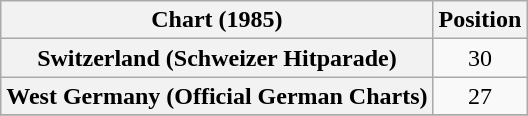<table class="wikitable sortable plainrowheaders" style="text-align:center">
<tr>
<th scope="col">Chart (1985)</th>
<th scope="col">Position</th>
</tr>
<tr>
<th scope="row">Switzerland (Schweizer Hitparade)</th>
<td>30</td>
</tr>
<tr>
<th scope="row">West Germany (Official German Charts)</th>
<td>27</td>
</tr>
<tr>
</tr>
</table>
